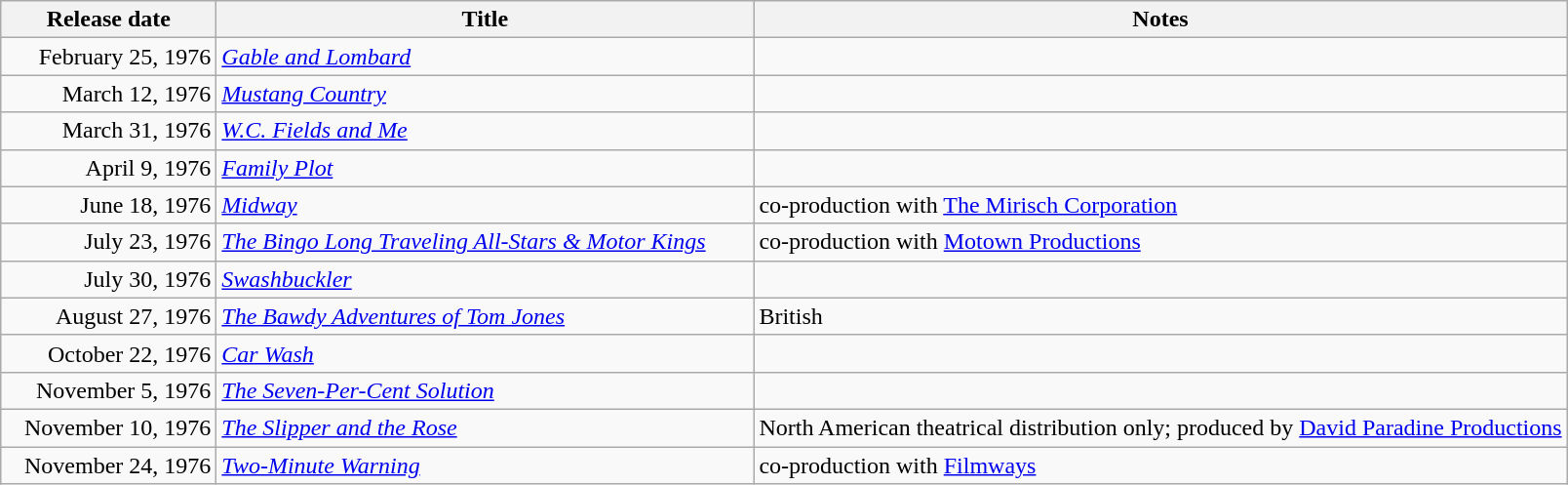<table class="wikitable sortable">
<tr>
<th style="width:8.75em;">Release date</th>
<th style="width:22.5em;">Title</th>
<th>Notes</th>
</tr>
<tr>
<td style="text-align:right;">February 25, 1976</td>
<td><em><a href='#'>Gable and Lombard</a></em></td>
<td></td>
</tr>
<tr>
<td style="text-align:right;">March 12, 1976</td>
<td><em><a href='#'>Mustang Country</a></em></td>
<td></td>
</tr>
<tr>
<td style="text-align:right;">March 31, 1976</td>
<td><em><a href='#'>W.C. Fields and Me</a></em></td>
<td></td>
</tr>
<tr>
<td style="text-align:right;">April 9, 1976</td>
<td><em><a href='#'>Family Plot</a></em></td>
<td></td>
</tr>
<tr>
<td style="text-align:right;">June 18, 1976</td>
<td><em><a href='#'>Midway</a></em></td>
<td>co-production with <a href='#'>The Mirisch Corporation</a></td>
</tr>
<tr>
<td style="text-align:right;">July 23, 1976</td>
<td><em><a href='#'>The Bingo Long Traveling All-Stars & Motor Kings</a></em></td>
<td>co-production with <a href='#'>Motown Productions</a></td>
</tr>
<tr>
<td style="text-align:right;">July 30, 1976</td>
<td><em><a href='#'>Swashbuckler</a></em></td>
<td></td>
</tr>
<tr>
<td style="text-align:right;">August 27, 1976</td>
<td><em><a href='#'>The Bawdy Adventures of Tom Jones</a></em></td>
<td>British</td>
</tr>
<tr>
<td style="text-align:right;">October 22, 1976</td>
<td><em><a href='#'>Car Wash</a></em></td>
<td></td>
</tr>
<tr>
<td style="text-align:right;">November 5, 1976</td>
<td><em><a href='#'>The Seven-Per-Cent Solution</a></em></td>
<td></td>
</tr>
<tr>
<td style="text-align:right;">November 10, 1976</td>
<td><em><a href='#'>The Slipper and the Rose</a></em></td>
<td>North American theatrical distribution only; produced by <a href='#'>David Paradine Productions</a></td>
</tr>
<tr>
<td style="text-align:right;">November 24, 1976</td>
<td><em><a href='#'>Two-Minute Warning</a></em></td>
<td>co-production with <a href='#'>Filmways</a></td>
</tr>
</table>
